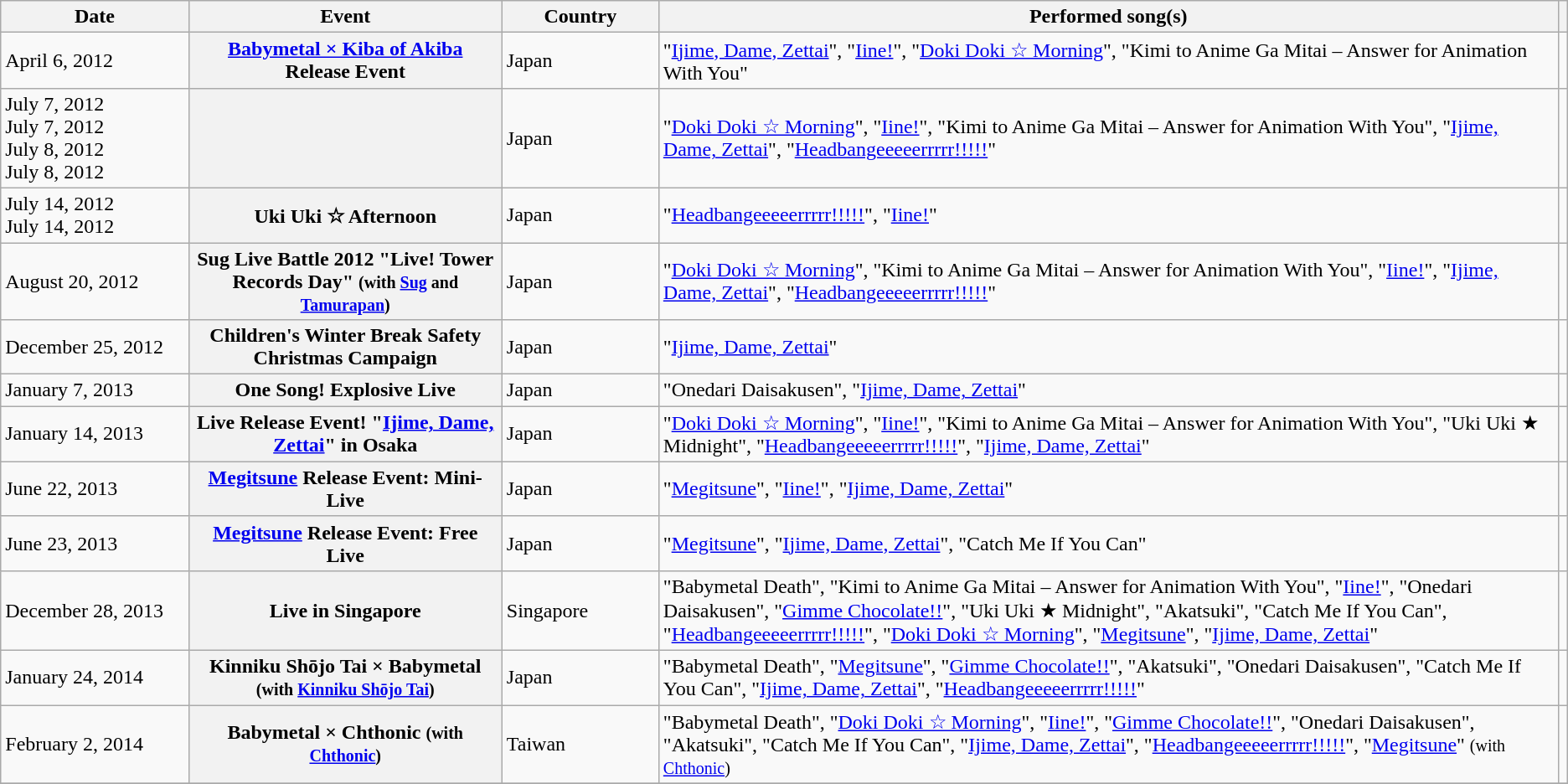<table class="wikitable sortable plainrowheaders">
<tr>
<th style="width:12%;">Date</th>
<th style="width:20%;">Event</th>
<th style="width:10%;">Country</th>
<th>Performed song(s)</th>
<th scope="col" class="unsortable"></th>
</tr>
<tr>
<td>April 6, 2012</td>
<th scope="row"><a href='#'>Babymetal × Kiba of Akiba</a> Release Event</th>
<td>Japan</td>
<td>"<a href='#'>Ijime, Dame, Zettai</a>", "<a href='#'>Iine!</a>", "<a href='#'>Doki Doki ☆ Morning</a>", "Kimi to Anime Ga Mitai – Answer for Animation With You"</td>
<td style="text-align:center;"></td>
</tr>
<tr>
<td>July 7, 2012<br>July 7, 2012<br>July 8, 2012<br>July 8, 2012</td>
<th scope="row"></th>
<td>Japan</td>
<td>"<a href='#'>Doki Doki ☆ Morning</a>", "<a href='#'>Iine!</a>", "Kimi to Anime Ga Mitai – Answer for Animation With You", "<a href='#'>Ijime, Dame, Zettai</a>", "<a href='#'>Headbangeeeeerrrrr!!!!!</a>"</td>
<td style="text-align:center;"></td>
</tr>
<tr>
<td>July 14, 2012<br>July 14, 2012</td>
<th scope="row">Uki Uki ☆ Afternoon</th>
<td>Japan</td>
<td>"<a href='#'>Headbangeeeeerrrrr!!!!!</a>", "<a href='#'>Iine!</a>"</td>
<td style="text-align:center;"></td>
</tr>
<tr>
<td>August 20, 2012</td>
<th scope="row">Sug Live Battle 2012 "Live! Tower Records Day" <small>(with <a href='#'>Sug</a> and <a href='#'>Tamurapan</a>)</small></th>
<td>Japan</td>
<td>"<a href='#'>Doki Doki ☆ Morning</a>", "Kimi to Anime Ga Mitai – Answer for Animation With You", "<a href='#'>Iine!</a>", "<a href='#'>Ijime, Dame, Zettai</a>", "<a href='#'>Headbangeeeeerrrrr!!!!!</a>"</td>
<td style="text-align:center;"></td>
</tr>
<tr>
<td>December 25, 2012</td>
<th scope="row">Children's Winter Break Safety Christmas Campaign</th>
<td>Japan</td>
<td>"<a href='#'>Ijime, Dame, Zettai</a>"</td>
<td style="text-align:center;"></td>
</tr>
<tr>
<td>January 7, 2013</td>
<th scope="row">One Song! Explosive Live</th>
<td>Japan</td>
<td>"Onedari Daisakusen", "<a href='#'>Ijime, Dame, Zettai</a>"</td>
<td style="text-align:center;"></td>
</tr>
<tr>
<td>January 14, 2013</td>
<th scope="row">Live Release Event! "<a href='#'>Ijime, Dame, Zettai</a>" in Osaka</th>
<td>Japan</td>
<td>"<a href='#'>Doki Doki ☆ Morning</a>", "<a href='#'>Iine!</a>", "Kimi to Anime Ga Mitai – Answer for Animation With You", "Uki Uki ★ Midnight", "<a href='#'>Headbangeeeeerrrrr!!!!!</a>", "<a href='#'>Ijime, Dame, Zettai</a>"</td>
<td style="text-align:center;"></td>
</tr>
<tr>
<td>June 22, 2013</td>
<th scope="row"><a href='#'>Megitsune</a> Release Event: Mini-Live</th>
<td>Japan</td>
<td>"<a href='#'>Megitsune</a>", "<a href='#'>Iine!</a>", "<a href='#'>Ijime, Dame, Zettai</a>"</td>
<td style="text-align:center;"></td>
</tr>
<tr>
<td>June 23, 2013</td>
<th scope="row"><a href='#'>Megitsune</a> Release Event: Free Live</th>
<td>Japan</td>
<td>"<a href='#'>Megitsune</a>", "<a href='#'>Ijime, Dame, Zettai</a>", "Catch Me If You Can"</td>
<td style="text-align:center;"></td>
</tr>
<tr>
<td>December 28, 2013</td>
<th scope="row">Live in Singapore</th>
<td>Singapore</td>
<td>"Babymetal Death", "Kimi to Anime Ga Mitai – Answer for Animation With You", "<a href='#'>Iine!</a>", "Onedari Daisakusen", "<a href='#'>Gimme Chocolate!!</a>", "Uki Uki ★ Midnight", "Akatsuki", "Catch Me If You Can", "<a href='#'>Headbangeeeeerrrrr!!!!!</a>", "<a href='#'>Doki Doki ☆ Morning</a>", "<a href='#'>Megitsune</a>", "<a href='#'>Ijime, Dame, Zettai</a>"</td>
<td style="text-align:center;"></td>
</tr>
<tr>
<td>January 24, 2014</td>
<th scope="row">Kinniku Shōjo Tai × Babymetal <small>(with <a href='#'>Kinniku Shōjo Tai</a>)</small></th>
<td>Japan</td>
<td>"Babymetal Death", "<a href='#'>Megitsune</a>", "<a href='#'>Gimme Chocolate!!</a>", "Akatsuki", "Onedari Daisakusen", "Catch Me If You Can", "<a href='#'>Ijime, Dame, Zettai</a>", "<a href='#'>Headbangeeeeerrrrr!!!!!</a>"</td>
<td style="text-align:center;"></td>
</tr>
<tr>
<td>February 2, 2014</td>
<th scope="row">Babymetal × Chthonic <small>(with <a href='#'>Chthonic</a>)</small></th>
<td>Taiwan</td>
<td>"Babymetal Death", "<a href='#'>Doki Doki ☆ Morning</a>", "<a href='#'>Iine!</a>", "<a href='#'>Gimme Chocolate!!</a>", "Onedari Daisakusen", "Akatsuki", "Catch Me If You Can", "<a href='#'>Ijime, Dame, Zettai</a>", "<a href='#'>Headbangeeeeerrrrr!!!!!</a>", "<a href='#'>Megitsune</a>" <small>(with <a href='#'>Chthonic</a>)</small></td>
<td style="text-align:center;"></td>
</tr>
<tr>
</tr>
</table>
